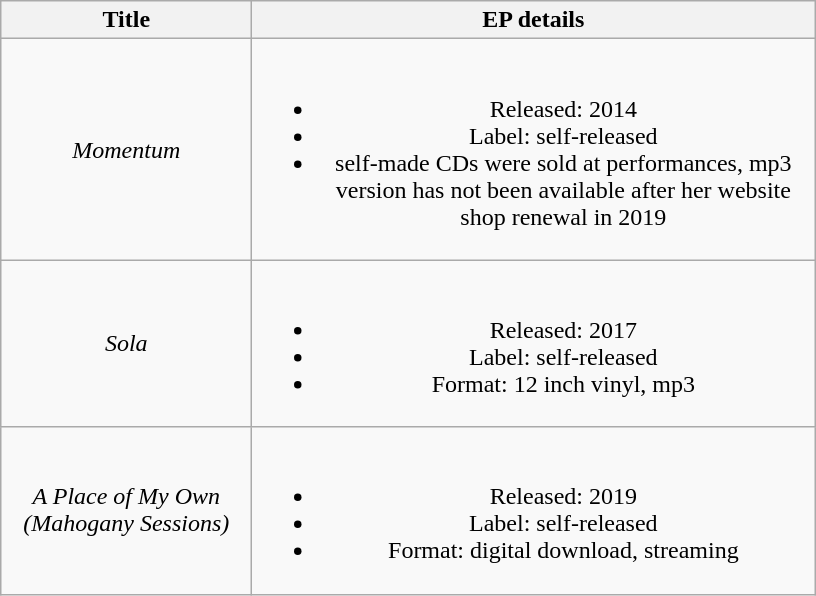<table class="wikitable plainrowheaders" style="text-align: center">
<tr>
<th scope="col" style="width:10em;">Title</th>
<th scope="col" style="width:23em;">EP details</th>
</tr>
<tr>
<td><em>Momentum</em></td>
<td><br><ul><li>Released: 2014</li><li>Label: self-released</li><li>self-made CDs were sold at performances, mp3 version has not been available after her website shop renewal in 2019</li></ul></td>
</tr>
<tr>
<td><em>Sola</em></td>
<td><br><ul><li>Released: 2017</li><li>Label: self-released</li><li>Format: 12 inch vinyl, mp3</li></ul></td>
</tr>
<tr>
<td><em>A Place of My Own (Mahogany Sessions)</em></td>
<td><br><ul><li>Released: 2019</li><li>Label: self-released</li><li>Format: digital download, streaming</li></ul></td>
</tr>
</table>
